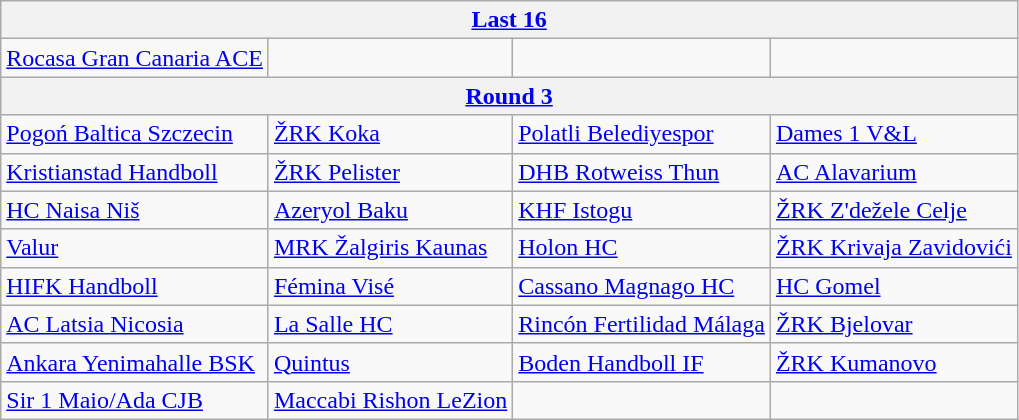<table class="wikitable">
<tr>
<th colspan=4><a href='#'>Last 16</a></th>
</tr>
<tr>
<td> <a href='#'>Rocasa Gran Canaria ACE</a></td>
<td></td>
<td></td>
<td></td>
</tr>
<tr>
<th colspan=4><a href='#'>Round 3</a></th>
</tr>
<tr>
<td> <a href='#'>Pogoń Baltica Szczecin</a></td>
<td> <a href='#'>ŽRK Koka</a></td>
<td> <a href='#'>Polatli Belediyespor</a></td>
<td> <a href='#'>Dames 1 V&L</a></td>
</tr>
<tr>
<td> <a href='#'>Kristianstad Handboll</a></td>
<td> <a href='#'>ŽRK Pelister</a></td>
<td> <a href='#'>DHB Rotweiss Thun</a></td>
<td> <a href='#'>AC Alavarium</a></td>
</tr>
<tr>
<td> <a href='#'>HC Naisa Niš</a></td>
<td> <a href='#'>Azeryol Baku</a></td>
<td> <a href='#'>KHF Istogu</a></td>
<td> <a href='#'>ŽRK Z'dežele Celje</a></td>
</tr>
<tr>
<td> <a href='#'>Valur</a></td>
<td> <a href='#'>MRK Žalgiris Kaunas</a></td>
<td> <a href='#'>Holon HC</a></td>
<td> <a href='#'>ŽRK Krivaja Zavidovići</a></td>
</tr>
<tr>
<td> <a href='#'>HIFK Handboll</a></td>
<td> <a href='#'>Fémina Visé</a></td>
<td> <a href='#'>Cassano Magnago HC</a></td>
<td> <a href='#'>HC Gomel</a></td>
</tr>
<tr>
<td> <a href='#'>AC Latsia Nicosia</a></td>
<td> <a href='#'>La Salle HC</a></td>
<td> <a href='#'>Rincón Fertilidad Málaga</a></td>
<td> <a href='#'>ŽRK Bjelovar</a></td>
</tr>
<tr>
<td> <a href='#'>Ankara Yenimahalle BSK</a></td>
<td> <a href='#'>Quintus</a></td>
<td> <a href='#'>Boden Handboll IF</a></td>
<td> <a href='#'>ŽRK Kumanovo</a></td>
</tr>
<tr>
<td> <a href='#'>Sir 1 Maio/Ada CJB</a></td>
<td> <a href='#'>Maccabi Rishon LeZion</a></td>
<td></td>
<td></td>
</tr>
</table>
